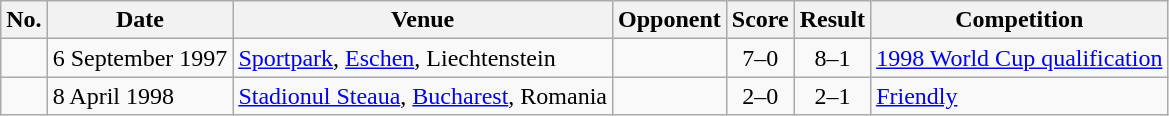<table class="wikitable sortable">
<tr>
<th scope="col">No.</th>
<th scope="col">Date</th>
<th scope="col">Venue</th>
<th scope="col">Opponent</th>
<th scope="col">Score</th>
<th scope="col">Result</th>
<th scope="col">Competition</th>
</tr>
<tr>
<td></td>
<td>6 September 1997</td>
<td><a href='#'>Sportpark</a>, <a href='#'>Eschen</a>, Liechtenstein</td>
<td></td>
<td align="center">7–0</td>
<td align="center">8–1</td>
<td><a href='#'>1998 World Cup qualification</a></td>
</tr>
<tr>
<td></td>
<td>8 April 1998</td>
<td><a href='#'>Stadionul Steaua</a>, <a href='#'>Bucharest</a>, Romania</td>
<td></td>
<td align="center">2–0</td>
<td align="center">2–1</td>
<td><a href='#'>Friendly</a></td>
</tr>
</table>
